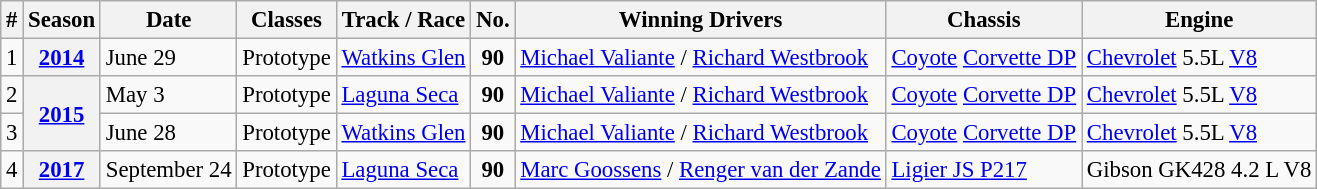<table class="wikitable" style="font-size:95%;">
<tr>
<th>#</th>
<th>Season</th>
<th>Date</th>
<th>Classes</th>
<th>Track / Race</th>
<th>No.</th>
<th>Winning Drivers</th>
<th>Chassis</th>
<th>Engine</th>
</tr>
<tr>
<td>1</td>
<th align=center><a href='#'>2014</a></th>
<td>June 29</td>
<td>Prototype</td>
<td><a href='#'>Watkins Glen</a></td>
<td align=center><strong>90</strong></td>
<td align=left> <a href='#'>Michael Valiante</a> /  <a href='#'>Richard Westbrook</a></td>
<td><a href='#'>Coyote</a> <a href='#'>Corvette DP</a></td>
<td><a href='#'>Chevrolet</a> 5.5L <a href='#'>V8</a></td>
</tr>
<tr>
<td>2</td>
<th rowspan=2 align=center><a href='#'>2015</a></th>
<td>May 3</td>
<td>Prototype</td>
<td><a href='#'>Laguna Seca</a></td>
<td align=center><strong>90</strong></td>
<td align=left> <a href='#'>Michael Valiante</a> /  <a href='#'>Richard Westbrook</a></td>
<td><a href='#'>Coyote</a> <a href='#'>Corvette DP</a></td>
<td><a href='#'>Chevrolet</a> 5.5L <a href='#'>V8</a></td>
</tr>
<tr>
<td>3</td>
<td>June 28</td>
<td>Prototype</td>
<td><a href='#'>Watkins Glen</a></td>
<td align=center><strong>90</strong></td>
<td align=left> <a href='#'>Michael Valiante</a> /  <a href='#'>Richard Westbrook</a></td>
<td><a href='#'>Coyote</a> <a href='#'>Corvette DP</a></td>
<td><a href='#'>Chevrolet</a> 5.5L <a href='#'>V8</a></td>
</tr>
<tr>
<td>4</td>
<th align=center><a href='#'>2017</a></th>
<td>September 24</td>
<td>Prototype</td>
<td><a href='#'>Laguna Seca</a></td>
<td align=center><strong>90</strong></td>
<td align=left> <a href='#'>Marc Goossens</a> /  <a href='#'>Renger van der Zande</a></td>
<td><a href='#'>Ligier JS P217</a></td>
<td>Gibson GK428 4.2 L V8</td>
</tr>
</table>
